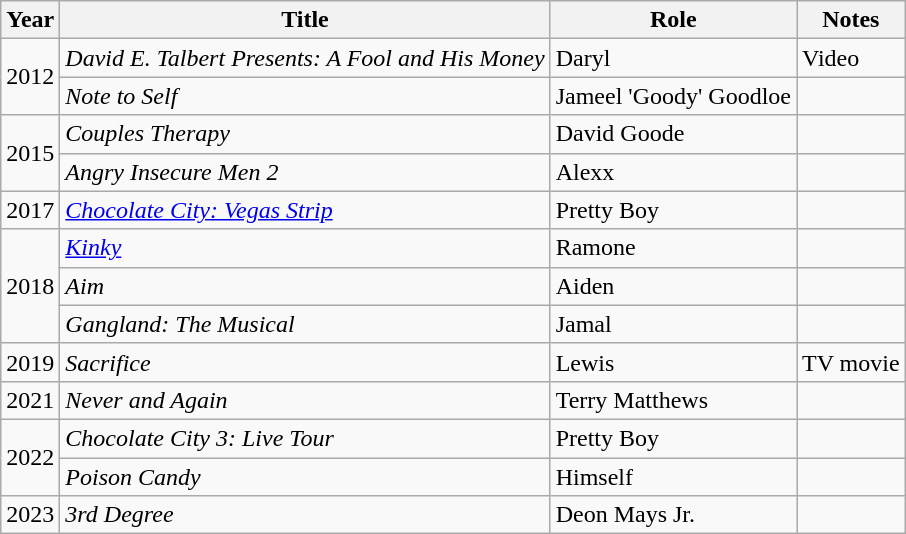<table class="wikitable sortable">
<tr>
<th>Year</th>
<th>Title</th>
<th>Role</th>
<th>Notes</th>
</tr>
<tr>
<td rowspan="2">2012</td>
<td><em>David E. Talbert Presents: A Fool and His Money</em></td>
<td>Daryl</td>
<td>Video</td>
</tr>
<tr>
<td><em>Note to Self</em></td>
<td>Jameel 'Goody' Goodloe</td>
<td></td>
</tr>
<tr>
<td rowspan="2">2015</td>
<td><em>Couples Therapy</em></td>
<td>David Goode</td>
<td></td>
</tr>
<tr>
<td><em>Angry Insecure Men 2</em></td>
<td>Alexx</td>
<td></td>
</tr>
<tr>
<td>2017</td>
<td><em><a href='#'>Chocolate City: Vegas Strip</a></em></td>
<td>Pretty Boy</td>
<td></td>
</tr>
<tr>
<td rowspan="3">2018</td>
<td><em><a href='#'>Kinky</a></em></td>
<td>Ramone</td>
<td></td>
</tr>
<tr>
<td><em>Aim</em></td>
<td>Aiden</td>
<td></td>
</tr>
<tr>
<td><em>Gangland: The Musical</em></td>
<td>Jamal</td>
<td></td>
</tr>
<tr>
<td>2019</td>
<td><em>Sacrifice</em></td>
<td>Lewis</td>
<td>TV movie</td>
</tr>
<tr>
<td>2021</td>
<td><em>Never and Again</em></td>
<td>Terry Matthews</td>
<td></td>
</tr>
<tr>
<td rowspan="2">2022</td>
<td><em>Chocolate City 3: Live Tour</em></td>
<td>Pretty Boy</td>
<td></td>
</tr>
<tr>
<td><em>Poison Candy</em></td>
<td>Himself</td>
<td></td>
</tr>
<tr>
<td>2023</td>
<td><em>3rd Degree</em></td>
<td>Deon Mays Jr.</td>
<td></td>
</tr>
</table>
